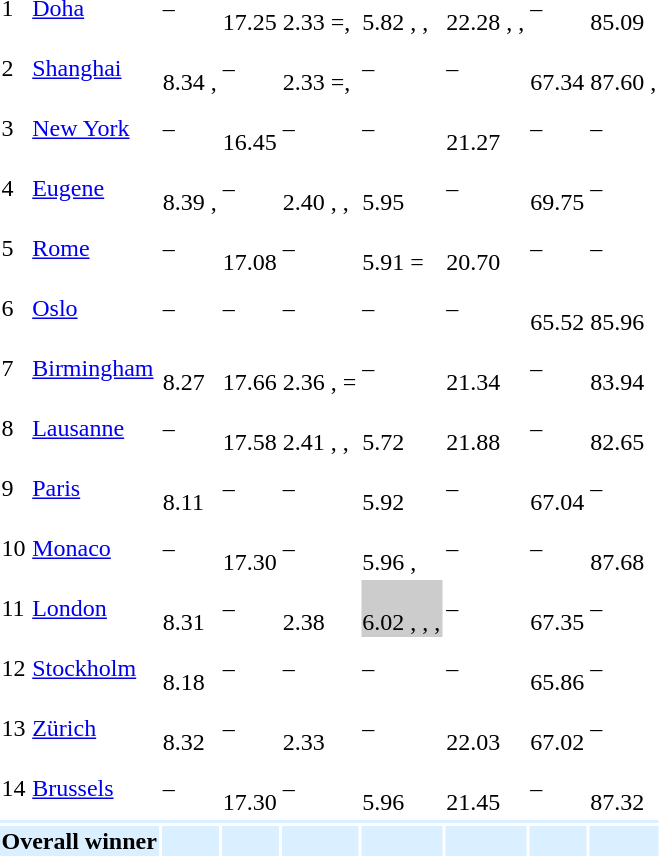<table>
<tr>
<td>1</td>
<td align=left><a href='#'>Doha</a></td>
<td>–</td>
<td><br>17.25 </td>
<td><br>2.33 =, </td>
<td><br>5.82 , , </td>
<td><br>22.28 , , </td>
<td>–</td>
<td><br>85.09 </td>
</tr>
<tr>
<td>2</td>
<td align=left><a href='#'>Shanghai</a></td>
<td><br>8.34 , </td>
<td>–</td>
<td><br>2.33 =, </td>
<td>–</td>
<td>–</td>
<td><br>67.34 </td>
<td><br>87.60 , </td>
</tr>
<tr>
<td>3</td>
<td align=left><a href='#'>New York</a></td>
<td>–</td>
<td><br>16.45</td>
<td>–</td>
<td>–</td>
<td><br>21.27</td>
<td>–</td>
<td>–</td>
</tr>
<tr>
<td>4</td>
<td align=left><a href='#'>Eugene</a></td>
<td><br>8.39 , </td>
<td>–</td>
<td><br>2.40 , , </td>
<td><br>5.95 </td>
<td>–</td>
<td><br>69.75 </td>
<td>–</td>
</tr>
<tr>
<td>5</td>
<td align=left><a href='#'>Rome</a></td>
<td>–</td>
<td><br>17.08</td>
<td>–</td>
<td><br>5.91 =</td>
<td><br>20.70</td>
<td>–</td>
<td>–</td>
</tr>
<tr>
<td>6</td>
<td align=left><a href='#'>Oslo</a></td>
<td>–</td>
<td>–</td>
<td>–</td>
<td>–</td>
<td>–</td>
<td><br>65.52 </td>
<td><br>85.96</td>
</tr>
<tr>
<td>7</td>
<td align=left><a href='#'>Birmingham</a></td>
<td><br>8.27</td>
<td><br>17.66 </td>
<td><br>2.36 , =</td>
<td>–</td>
<td><br>21.34</td>
<td>–</td>
<td><br>83.94</td>
</tr>
<tr>
<td>8</td>
<td align=left><a href='#'>Lausanne</a></td>
<td>–</td>
<td><br>17.58</td>
<td><br>2.41 , , </td>
<td><br>5.72</td>
<td><br>21.88 </td>
<td>–</td>
<td><br>82.65</td>
</tr>
<tr>
<td>9</td>
<td align=left><a href='#'>Paris</a></td>
<td><br>8.11</td>
<td>–</td>
<td>–</td>
<td><br>5.92</td>
<td>–</td>
<td><br>67.04</td>
<td>–</td>
</tr>
<tr>
<td>10</td>
<td align=left><a href='#'>Monaco</a></td>
<td>–</td>
<td><br>17.30</td>
<td>–</td>
<td><br>5.96 , </td>
<td>–</td>
<td>–</td>
<td><br>87.68 </td>
</tr>
<tr>
<td>11</td>
<td align=left><a href='#'>London</a></td>
<td><br>8.31</td>
<td>–</td>
<td><br>2.38</td>
<td style="background:#ccc;"><br>6.02 , , , </td>
<td>–</td>
<td><br>67.35</td>
<td>–</td>
</tr>
<tr>
<td>12</td>
<td align=left><a href='#'>Stockholm</a></td>
<td><br>8.18</td>
<td>–</td>
<td>–</td>
<td>–</td>
<td>–</td>
<td><br>65.86</td>
<td>–</td>
</tr>
<tr>
<td>13</td>
<td align=left><a href='#'>Zürich</a></td>
<td><br>8.32</td>
<td>–</td>
<td><br>2.33</td>
<td>–</td>
<td><br>22.03</td>
<td><br>67.02 </td>
<td>–</td>
</tr>
<tr>
<td>14</td>
<td align=left><a href='#'>Brussels</a></td>
<td>–</td>
<td><br>17.30</td>
<td>–</td>
<td><br>5.96 </td>
<td><br>21.45</td>
<td>–</td>
<td><br>87.32</td>
</tr>
<tr>
<td colspan="9" style="background:#daefff;"></td>
</tr>
<tr style="background:#daefff;">
<td colspan="2"><strong>Overall winner</strong></td>
<td></td>
<td></td>
<td></td>
<td></td>
<td></td>
<td></td>
<td></td>
</tr>
</table>
